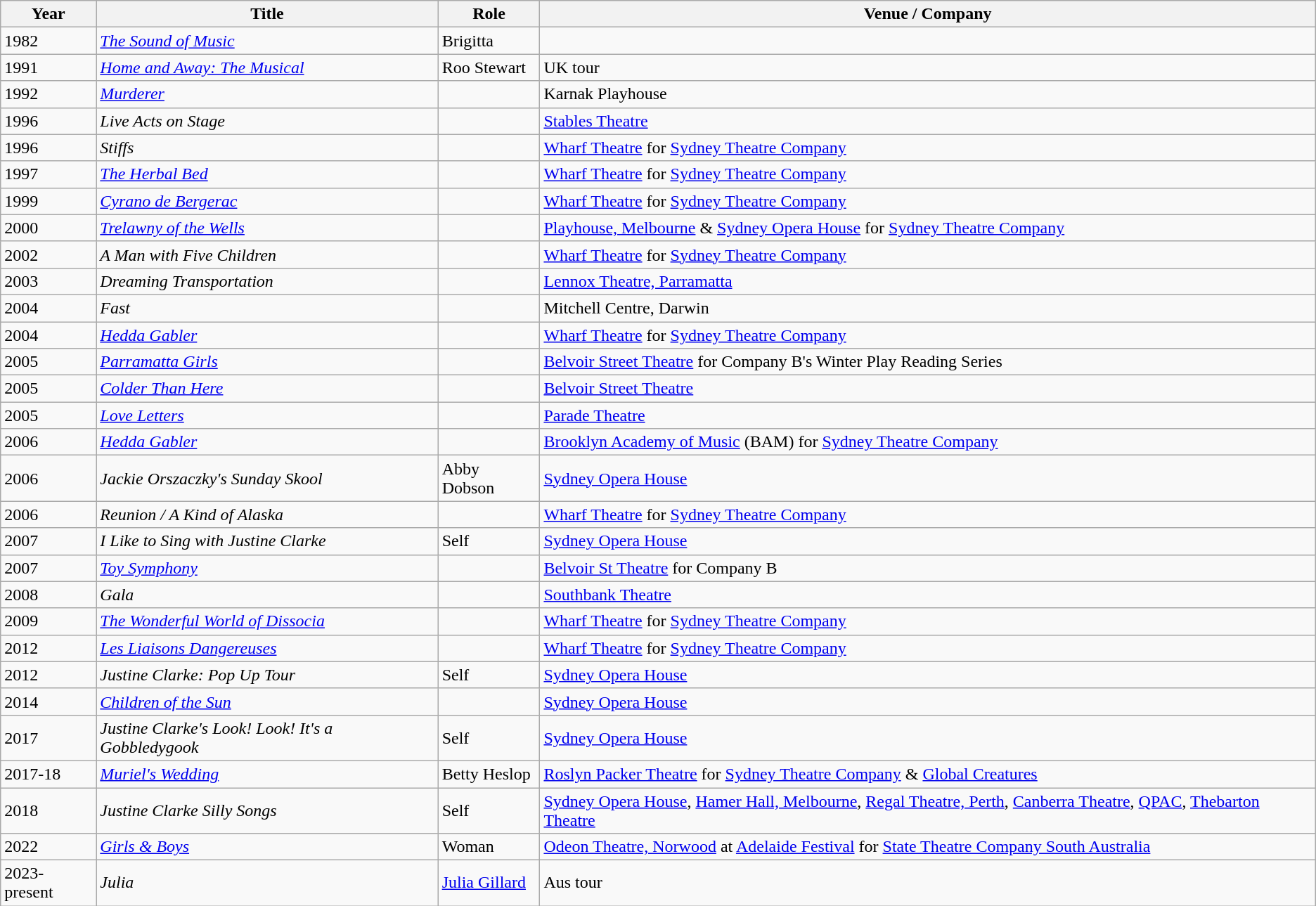<table class="wikitable sortable">
<tr>
<th>Year</th>
<th>Title</th>
<th>Role</th>
<th>Venue / Company</th>
</tr>
<tr>
<td>1982</td>
<td><em><a href='#'>The Sound of Music</a></em></td>
<td>Brigitta</td>
<td></td>
</tr>
<tr>
<td>1991</td>
<td><em><a href='#'>Home and Away: The Musical</a></em></td>
<td>Roo Stewart</td>
<td>UK tour</td>
</tr>
<tr>
<td>1992</td>
<td><em><a href='#'>Murderer</a></em></td>
<td></td>
<td>Karnak Playhouse</td>
</tr>
<tr>
<td>1996</td>
<td><em>Live Acts on Stage</em></td>
<td></td>
<td><a href='#'>Stables Theatre</a></td>
</tr>
<tr>
<td>1996</td>
<td><em>Stiffs</em></td>
<td></td>
<td><a href='#'>Wharf Theatre</a> for <a href='#'>Sydney Theatre Company</a></td>
</tr>
<tr>
<td>1997</td>
<td><em><a href='#'>The Herbal Bed</a></em></td>
<td></td>
<td><a href='#'>Wharf Theatre</a> for <a href='#'>Sydney Theatre Company</a></td>
</tr>
<tr>
<td>1999</td>
<td><em><a href='#'>Cyrano de Bergerac</a></em></td>
<td></td>
<td><a href='#'>Wharf Theatre</a> for <a href='#'>Sydney Theatre Company</a></td>
</tr>
<tr>
<td>2000</td>
<td><em><a href='#'>Trelawny of the Wells</a></em></td>
<td></td>
<td><a href='#'>Playhouse, Melbourne</a> & <a href='#'>Sydney Opera House</a> for <a href='#'>Sydney Theatre Company</a></td>
</tr>
<tr>
<td>2002</td>
<td><em>A Man with Five Children</em></td>
<td></td>
<td><a href='#'>Wharf Theatre</a> for <a href='#'>Sydney Theatre Company</a></td>
</tr>
<tr>
<td>2003</td>
<td><em>Dreaming Transportation</em></td>
<td></td>
<td><a href='#'>Lennox Theatre, Parramatta</a></td>
</tr>
<tr>
<td>2004</td>
<td><em>Fast</em></td>
<td></td>
<td>Mitchell Centre, Darwin</td>
</tr>
<tr>
<td>2004</td>
<td><em><a href='#'>Hedda Gabler</a></em></td>
<td></td>
<td><a href='#'>Wharf Theatre</a> for <a href='#'>Sydney Theatre Company</a></td>
</tr>
<tr>
<td>2005</td>
<td><em><a href='#'>Parramatta Girls</a></em></td>
<td></td>
<td><a href='#'>Belvoir Street Theatre</a> for Company B's Winter Play Reading Series</td>
</tr>
<tr>
<td>2005</td>
<td><em><a href='#'>Colder Than Here</a></em></td>
<td></td>
<td><a href='#'>Belvoir Street Theatre</a></td>
</tr>
<tr>
<td>2005</td>
<td><em><a href='#'>Love Letters</a></em></td>
<td></td>
<td><a href='#'>Parade Theatre</a></td>
</tr>
<tr>
<td>2006</td>
<td><em><a href='#'>Hedda Gabler</a></em></td>
<td></td>
<td><a href='#'>Brooklyn Academy of Music</a> (BAM) for <a href='#'>Sydney Theatre Company</a></td>
</tr>
<tr>
<td>2006</td>
<td><em>Jackie Orszaczky's Sunday Skool</em></td>
<td>Abby Dobson</td>
<td><a href='#'>Sydney Opera House</a></td>
</tr>
<tr>
<td>2006</td>
<td><em>Reunion / A Kind of Alaska</em></td>
<td></td>
<td><a href='#'>Wharf Theatre</a> for <a href='#'>Sydney Theatre Company</a></td>
</tr>
<tr>
<td>2007</td>
<td><em>I Like to Sing with Justine Clarke</em></td>
<td>Self</td>
<td><a href='#'>Sydney Opera House</a></td>
</tr>
<tr>
<td>2007</td>
<td><em><a href='#'>Toy Symphony</a></em></td>
<td></td>
<td><a href='#'>Belvoir St Theatre</a> for Company B</td>
</tr>
<tr>
<td>2008</td>
<td><em>Gala</em></td>
<td></td>
<td><a href='#'>Southbank Theatre</a></td>
</tr>
<tr>
<td>2009</td>
<td><em><a href='#'>The Wonderful World of Dissocia</a></em></td>
<td></td>
<td><a href='#'>Wharf Theatre</a> for <a href='#'>Sydney Theatre Company</a></td>
</tr>
<tr>
<td>2012</td>
<td><em><a href='#'>Les Liaisons Dangereuses</a></em></td>
<td></td>
<td><a href='#'>Wharf Theatre</a> for <a href='#'>Sydney Theatre Company</a></td>
</tr>
<tr>
<td>2012</td>
<td><em>Justine Clarke: Pop Up Tour</em></td>
<td>Self</td>
<td><a href='#'>Sydney Opera House</a></td>
</tr>
<tr>
<td>2014</td>
<td><em><a href='#'>Children of the Sun</a></em></td>
<td></td>
<td><a href='#'>Sydney Opera House</a></td>
</tr>
<tr>
<td>2017</td>
<td><em>Justine Clarke's Look! Look! It's a Gobbledygook</em></td>
<td>Self</td>
<td><a href='#'>Sydney Opera House</a></td>
</tr>
<tr>
<td>2017-18</td>
<td><em><a href='#'>Muriel's Wedding</a></em></td>
<td>Betty Heslop</td>
<td><a href='#'>Roslyn Packer Theatre</a> for <a href='#'>Sydney Theatre Company</a> & <a href='#'>Global Creatures</a></td>
</tr>
<tr>
<td>2018</td>
<td><em>Justine Clarke Silly Songs</em></td>
<td>Self</td>
<td><a href='#'>Sydney Opera House</a>, <a href='#'>Hamer Hall, Melbourne</a>, <a href='#'>Regal Theatre, Perth</a>, <a href='#'>Canberra Theatre</a>, <a href='#'>QPAC</a>, <a href='#'>Thebarton Theatre</a></td>
</tr>
<tr>
<td>2022</td>
<td><em><a href='#'>Girls & Boys</a></em></td>
<td>Woman</td>
<td><a href='#'>Odeon Theatre, Norwood</a> at <a href='#'>Adelaide Festival</a> for <a href='#'>State Theatre Company South Australia</a></td>
</tr>
<tr>
<td>2023-present</td>
<td><em>Julia</em></td>
<td><a href='#'>Julia Gillard</a></td>
<td>Aus tour</td>
</tr>
</table>
